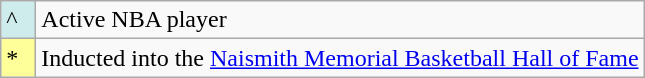<table class="wikitable">
<tr>
<td style="background:#CFECEC; width:1em">^</td>
<td>Active NBA player</td>
</tr>
<tr>
<td style="background:#FFFF99; width:1em">*</td>
<td>Inducted into the <a href='#'>Naismith Memorial Basketball Hall of Fame</a><br></td>
</tr>
</table>
